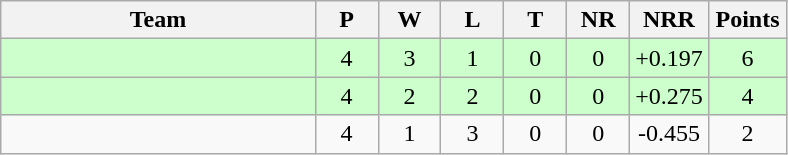<table class="wikitable" style="text-align: center;">
<tr>
<th style="width:40%;">Team</th>
<th style="width:8%;">P</th>
<th style="width:8%;">W</th>
<th style="width:8%;">L</th>
<th style="width:8%;">T</th>
<th style="width:8%;">NR</th>
<th style="width:10%;">NRR</th>
<th style="width:10%;">Points</th>
</tr>
<tr style="background:#cfc;">
<td align=left></td>
<td>4</td>
<td>3</td>
<td>1</td>
<td>0</td>
<td>0</td>
<td>+0.197</td>
<td>6</td>
</tr>
<tr style="background:#cfc;">
<td align=left></td>
<td>4</td>
<td>2</td>
<td>2</td>
<td>0</td>
<td>0</td>
<td>+0.275</td>
<td>4</td>
</tr>
<tr>
<td align=left></td>
<td>4</td>
<td>1</td>
<td>3</td>
<td>0</td>
<td>0</td>
<td>-0.455</td>
<td>2</td>
</tr>
</table>
